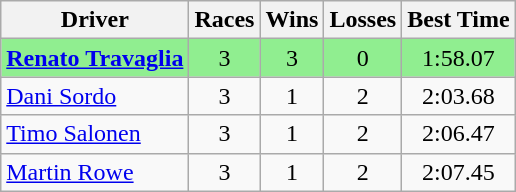<table class="wikitable">
<tr>
<th>Driver</th>
<th>Races</th>
<th>Wins</th>
<th>Losses</th>
<th>Best Time</th>
</tr>
<tr style="background:lightgreen;">
<td><strong> <a href='#'>Renato Travaglia</a></strong></td>
<td align=center>3</td>
<td align=center>3</td>
<td align=center>0</td>
<td align=center>1:58.07</td>
</tr>
<tr>
<td> <a href='#'>Dani Sordo</a></td>
<td align=center>3</td>
<td align=center>1</td>
<td align=center>2</td>
<td align=center>2:03.68</td>
</tr>
<tr>
<td> <a href='#'>Timo Salonen</a></td>
<td align=center>3</td>
<td align=center>1</td>
<td align=center>2</td>
<td align=center>2:06.47</td>
</tr>
<tr>
<td> <a href='#'>Martin Rowe</a></td>
<td align=center>3</td>
<td align=center>1</td>
<td align=center>2</td>
<td align=center>2:07.45</td>
</tr>
</table>
